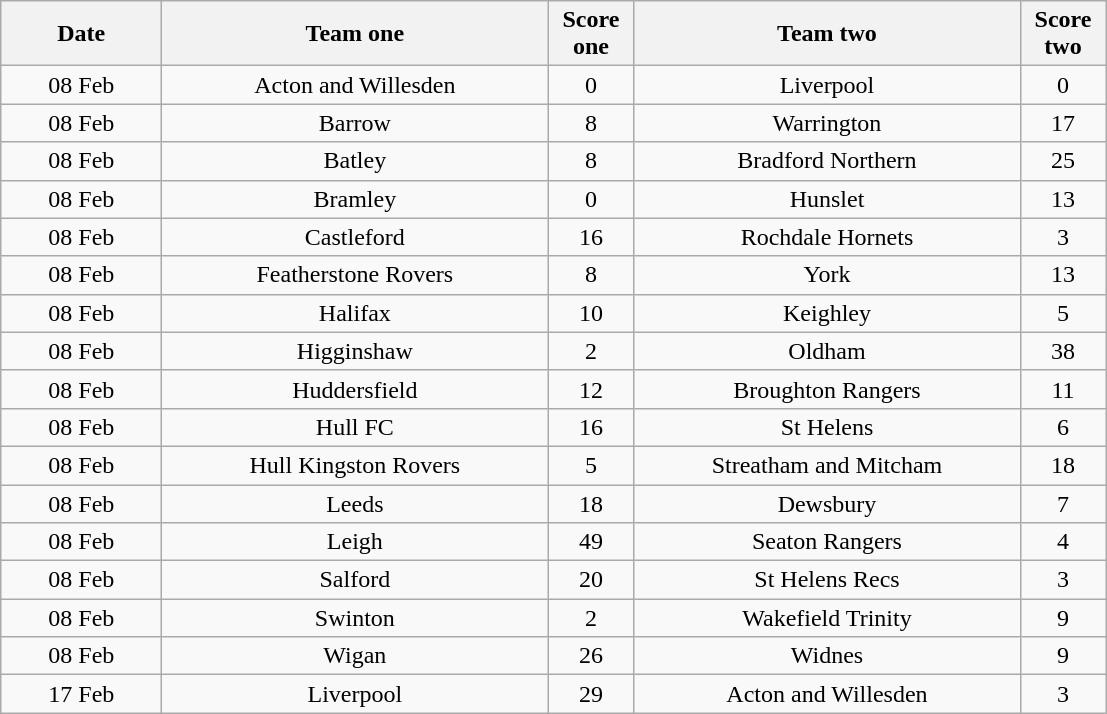<table class="wikitable" style="text-align: center">
<tr>
<th width=100>Date</th>
<th width=250>Team one</th>
<th width=50>Score one</th>
<th width=250>Team two</th>
<th width=50>Score two</th>
</tr>
<tr>
<td>08 Feb</td>
<td>Acton and Willesden</td>
<td>0</td>
<td>Liverpool</td>
<td>0</td>
</tr>
<tr>
<td>08 Feb</td>
<td>Barrow</td>
<td>8</td>
<td>Warrington</td>
<td>17</td>
</tr>
<tr>
<td>08 Feb</td>
<td>Batley</td>
<td>8</td>
<td>Bradford Northern</td>
<td>25</td>
</tr>
<tr>
<td>08 Feb</td>
<td>Bramley</td>
<td>0</td>
<td>Hunslet</td>
<td>13</td>
</tr>
<tr>
<td>08 Feb</td>
<td>Castleford</td>
<td>16</td>
<td>Rochdale Hornets</td>
<td>3</td>
</tr>
<tr>
<td>08 Feb</td>
<td>Featherstone Rovers</td>
<td>8</td>
<td>York</td>
<td>13</td>
</tr>
<tr>
<td>08 Feb</td>
<td>Halifax</td>
<td>10</td>
<td>Keighley</td>
<td>5</td>
</tr>
<tr>
<td>08 Feb</td>
<td>Higginshaw</td>
<td>2</td>
<td>Oldham</td>
<td>38</td>
</tr>
<tr>
<td>08 Feb</td>
<td>Huddersfield</td>
<td>12</td>
<td>Broughton Rangers</td>
<td>11</td>
</tr>
<tr>
<td>08 Feb</td>
<td>Hull FC</td>
<td>16</td>
<td>St Helens</td>
<td>6</td>
</tr>
<tr>
<td>08 Feb</td>
<td>Hull Kingston Rovers</td>
<td>5</td>
<td>Streatham and Mitcham</td>
<td>18</td>
</tr>
<tr>
<td>08 Feb</td>
<td>Leeds</td>
<td>18</td>
<td>Dewsbury</td>
<td>7</td>
</tr>
<tr>
<td>08 Feb</td>
<td>Leigh</td>
<td>49</td>
<td>Seaton Rangers</td>
<td>4</td>
</tr>
<tr>
<td>08 Feb</td>
<td>Salford</td>
<td>20</td>
<td>St Helens Recs</td>
<td>3</td>
</tr>
<tr>
<td>08 Feb</td>
<td>Swinton</td>
<td>2</td>
<td>Wakefield Trinity</td>
<td>9</td>
</tr>
<tr>
<td>08 Feb</td>
<td>Wigan</td>
<td>26</td>
<td>Widnes</td>
<td>9</td>
</tr>
<tr>
<td>17 Feb</td>
<td>Liverpool</td>
<td>29</td>
<td>Acton and Willesden</td>
<td>3</td>
</tr>
</table>
